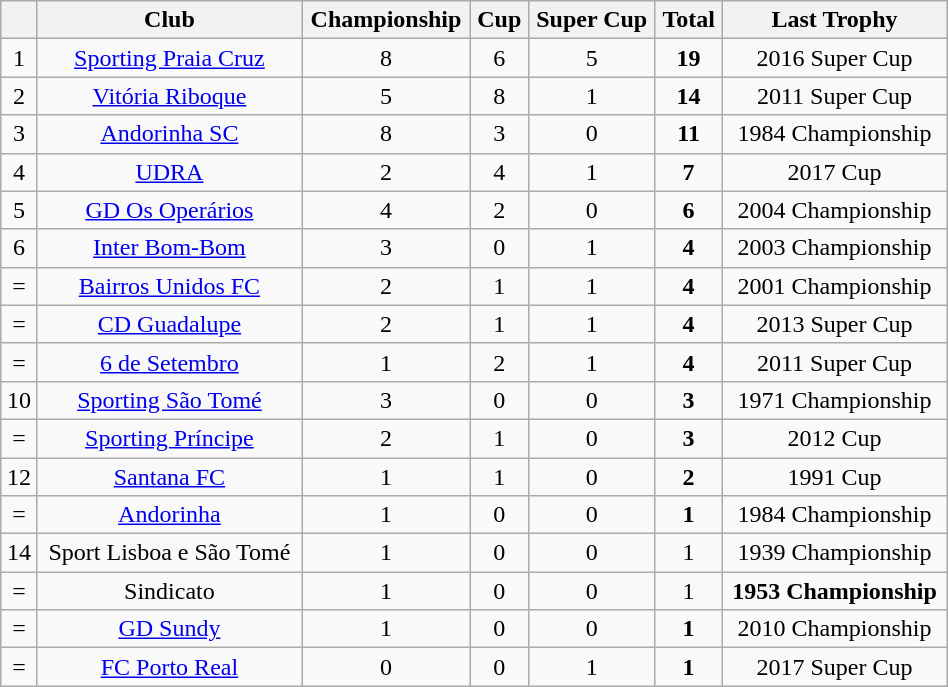<table class="wikitable sortable" width=50%>
<tr>
<th></th>
<th>Club</th>
<th>Championship</th>
<th>Cup</th>
<th>Super Cup</th>
<th>Total</th>
<th>Last Trophy</th>
</tr>
<tr align=center>
<td>1</td>
<td><a href='#'>Sporting Praia Cruz</a></td>
<td>8</td>
<td>6</td>
<td>5</td>
<td><strong>19</strong></td>
<td>2016 Super Cup</td>
</tr>
<tr align=center>
<td>2</td>
<td><a href='#'>Vitória Riboque</a></td>
<td>5</td>
<td>8</td>
<td>1</td>
<td><strong>14</strong></td>
<td>2011 Super Cup</td>
</tr>
<tr align=center>
<td>3</td>
<td><a href='#'>Andorinha SC</a></td>
<td>8</td>
<td>3</td>
<td>0</td>
<td><strong>11</strong></td>
<td>1984 Championship</td>
</tr>
<tr align=center>
<td>4</td>
<td><a href='#'>UDRA</a></td>
<td>2</td>
<td>4</td>
<td>1</td>
<td><strong>7</strong></td>
<td>2017 Cup</td>
</tr>
<tr align=center>
<td>5</td>
<td><a href='#'>GD Os Operários</a></td>
<td>4</td>
<td>2</td>
<td>0</td>
<td><strong>6</strong></td>
<td>2004 Championship</td>
</tr>
<tr align=center>
<td>6</td>
<td><a href='#'>Inter Bom-Bom</a></td>
<td>3</td>
<td>0</td>
<td>1</td>
<td><strong>4</strong></td>
<td>2003 Championship</td>
</tr>
<tr align=center>
<td>=</td>
<td><a href='#'>Bairros Unidos FC</a></td>
<td>2</td>
<td>1</td>
<td>1</td>
<td><strong>4</strong></td>
<td>2001 Championship</td>
</tr>
<tr align=center>
<td>=</td>
<td><a href='#'>CD Guadalupe</a></td>
<td>2</td>
<td>1</td>
<td>1</td>
<td><strong>4</strong></td>
<td>2013 Super Cup</td>
</tr>
<tr align=center>
<td>=</td>
<td><a href='#'>6 de Setembro</a></td>
<td>1</td>
<td>2</td>
<td>1</td>
<td><strong>4</strong></td>
<td>2011 Super Cup</td>
</tr>
<tr align=center>
<td>10</td>
<td><a href='#'>Sporting São Tomé</a></td>
<td>3</td>
<td>0</td>
<td>0</td>
<td><strong>3</strong></td>
<td>1971 Championship</td>
</tr>
<tr align=center>
<td>=</td>
<td><a href='#'>Sporting Príncipe</a></td>
<td>2</td>
<td>1</td>
<td>0</td>
<td><strong>3</strong></td>
<td>2012 Cup</td>
</tr>
<tr align=center>
<td>12</td>
<td><a href='#'>Santana FC</a></td>
<td>1</td>
<td>1</td>
<td>0</td>
<td><strong>2</strong></td>
<td>1991 Cup</td>
</tr>
<tr align=center>
<td>=</td>
<td><a href='#'>Andorinha</a></td>
<td>1</td>
<td>0</td>
<td>0</td>
<td><strong>1</strong></td>
<td>1984 Championship</td>
</tr>
<tr align=center>
<td>14</td>
<td>Sport Lisboa e São Tomé</td>
<td>1</td>
<td>0</td>
<td>0</td>
<td>1</td>
<td>1939 Championship</td>
</tr>
<tr align=center>
<td>=</td>
<td>Sindicato</td>
<td>1</td>
<td>0</td>
<td>0</td>
<td>1</td>
<td><strong>1953 Championship</strong></td>
</tr>
<tr align=center>
<td>=</td>
<td><a href='#'>GD Sundy</a></td>
<td>1</td>
<td>0</td>
<td>0</td>
<td><strong>1</strong></td>
<td>2010 Championship</td>
</tr>
<tr align=center>
<td>=</td>
<td><a href='#'>FC Porto Real</a></td>
<td>0</td>
<td>0</td>
<td>1</td>
<td><strong>1</strong></td>
<td>2017 Super Cup</td>
</tr>
</table>
